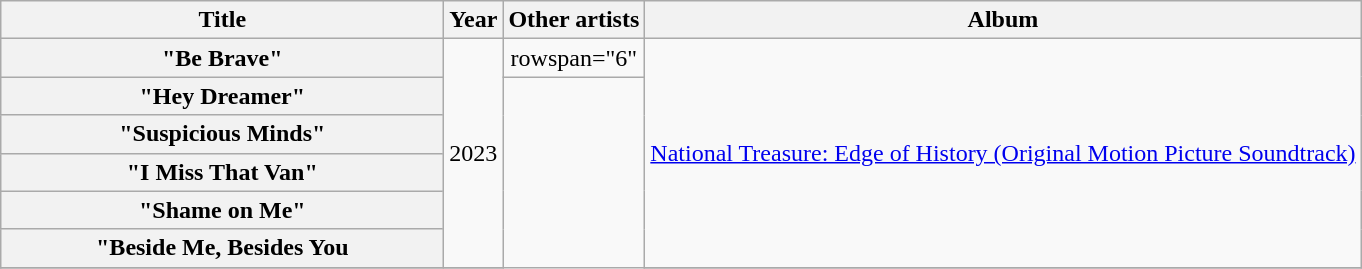<table class="wikitable plainrowheaders" style="text-align:center;">
<tr>
<th scope="col" style="width:18em;">Title</th>
<th scope="col">Year</th>
<th scope="col">Other artists</th>
<th scope="col">Album</th>
</tr>
<tr>
<th scope="row">"Be Brave"</th>
<td rowspan="6">2023</td>
<td>rowspan="6" </td>
<td rowspan="6"><a href='#'> National Treasure: Edge of History (Original Motion Picture Soundtrack)</a></td>
</tr>
<tr>
<th scope="row">"Hey Dreamer"</th>
</tr>
<tr>
<th scope="row">"Suspicious Minds"</th>
</tr>
<tr>
<th scope="row">"I Miss That Van"</th>
</tr>
<tr>
<th scope="row">"Shame on Me"</th>
</tr>
<tr>
<th scope="row">"Beside Me, Besides You</th>
</tr>
<tr>
</tr>
</table>
